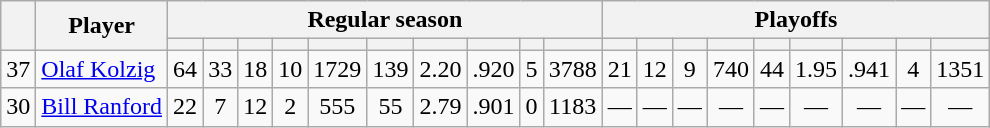<table class="wikitable plainrowheaders" style="text-align:center;">
<tr>
<th scope="col" rowspan="2"></th>
<th scope="col" rowspan="2">Player</th>
<th scope=colgroup colspan=10>Regular season</th>
<th scope=colgroup colspan=9>Playoffs</th>
</tr>
<tr>
<th scope="col"></th>
<th scope="col"></th>
<th scope="col"></th>
<th scope="col"></th>
<th scope="col"></th>
<th scope="col"></th>
<th scope="col"></th>
<th scope="col"></th>
<th scope="col"></th>
<th scope="col"></th>
<th scope="col"></th>
<th scope="col"></th>
<th scope="col"></th>
<th scope="col"></th>
<th scope="col"></th>
<th scope="col"></th>
<th scope="col"></th>
<th scope="col"></th>
<th scope="col"></th>
</tr>
<tr>
<td scope="row">37</td>
<td align="left"><a href='#'>Olaf Kolzig</a></td>
<td>64</td>
<td>33</td>
<td>18</td>
<td>10</td>
<td>1729</td>
<td>139</td>
<td>2.20</td>
<td>.920</td>
<td>5</td>
<td>3788</td>
<td>21</td>
<td>12</td>
<td>9</td>
<td>740</td>
<td>44</td>
<td>1.95</td>
<td>.941</td>
<td>4</td>
<td>1351</td>
</tr>
<tr>
<td scope="row">30</td>
<td align="left"><a href='#'>Bill Ranford</a></td>
<td>22</td>
<td>7</td>
<td>12</td>
<td>2</td>
<td>555</td>
<td>55</td>
<td>2.79</td>
<td>.901</td>
<td>0</td>
<td>1183</td>
<td>—</td>
<td>—</td>
<td>—</td>
<td>—</td>
<td>—</td>
<td>—</td>
<td>—</td>
<td>—</td>
<td>—</td>
</tr>
</table>
